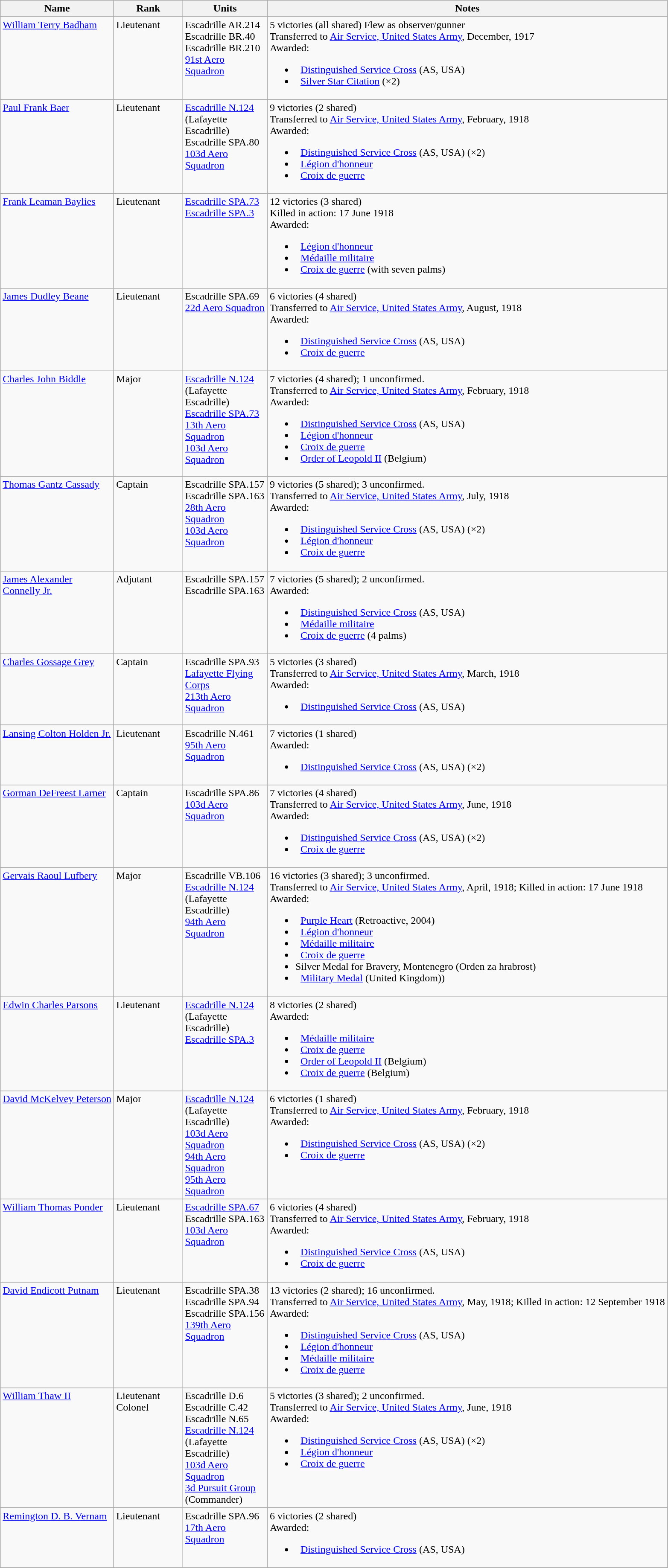<table class="wikitable sortable">
<tr>
<th scope="col" width="170">Name</th>
<th scope="col" width="100">Rank</th>
<th scope="col" width="125">Units</th>
<th>Notes</th>
</tr>
<tr valign="top">
<td><a href='#'>William Terry Badham</a></td>
<td>Lieutenant</td>
<td>Escadrille AR.214<br>Escadrille BR.40<br>Escadrille BR.210<br><a href='#'>91st Aero Squadron</a></td>
<td>5 victories (all shared) Flew as observer/gunner<br>Transferred to <a href='#'>Air Service, United States Army</a>, December, 1917<br>Awarded:<br><ul><li>  <a href='#'>Distinguished Service Cross</a> (AS, USA)</li><li>  <a href='#'>Silver Star Citation</a> (×2)</li></ul></td>
</tr>
<tr valign="top">
<td><a href='#'>Paul Frank Baer</a></td>
<td>Lieutenant</td>
<td><a href='#'>Escadrille N.124</a> (Lafayette Escadrille)<br>Escadrille SPA.80<br><a href='#'>103d Aero Squadron</a></td>
<td>9 victories (2 shared)<br>Transferred to <a href='#'>Air Service, United States Army</a>, February, 1918<br>Awarded:<br><ul><li>  <a href='#'>Distinguished Service Cross</a> (AS, USA) (×2)</li><li>  <a href='#'>Légion d'honneur</a></li><li>  <a href='#'>Croix de guerre</a></li></ul></td>
</tr>
<tr valign="top">
<td><a href='#'>Frank Leaman Baylies</a></td>
<td>Lieutenant</td>
<td><a href='#'>Escadrille SPA.73</a><br><a href='#'>Escadrille SPA.3</a></td>
<td>12 victories (3 shared)<br>Killed in action: 17 June 1918<br>Awarded:<br><ul><li>  <a href='#'>Légion d'honneur</a></li><li>  <a href='#'>Médaille militaire</a></li><li>  <a href='#'>Croix de guerre</a> (with seven palms)</li></ul></td>
</tr>
<tr valign="top">
<td><a href='#'>James Dudley Beane</a></td>
<td>Lieutenant</td>
<td>Escadrille SPA.69<br><a href='#'>22d Aero Squadron</a></td>
<td>6 victories (4 shared)<br>Transferred to <a href='#'>Air Service, United States Army</a>, August, 1918<br>Awarded:<br><ul><li>  <a href='#'>Distinguished Service Cross</a> (AS, USA)</li><li>  <a href='#'>Croix de guerre</a></li></ul></td>
</tr>
<tr valign="top">
<td><a href='#'>Charles John Biddle</a></td>
<td>Major</td>
<td><a href='#'>Escadrille N.124</a> (Lafayette Escadrille)<br><a href='#'>Escadrille SPA.73</a><br><a href='#'>13th Aero Squadron</a><br><a href='#'>103d Aero Squadron</a></td>
<td>7 victories (4 shared); 1 unconfirmed.<br>Transferred to <a href='#'>Air Service, United States Army</a>, February, 1918<br>Awarded:<br><ul><li>  <a href='#'>Distinguished Service Cross</a> (AS, USA)</li><li>  <a href='#'>Légion d'honneur</a></li><li>  <a href='#'>Croix de guerre</a></li><li>  <a href='#'>Order of Leopold II</a> (Belgium)</li></ul></td>
</tr>
<tr valign="top">
<td><a href='#'>Thomas Gantz Cassady</a></td>
<td>Captain</td>
<td>Escadrille SPA.157<br>Escadrille SPA.163<br><a href='#'>28th Aero Squadron</a><br><a href='#'>103d Aero Squadron</a></td>
<td>9 victories (5 shared); 3 unconfirmed.<br>Transferred to <a href='#'>Air Service, United States Army</a>, July, 1918<br>Awarded:<br><ul><li>  <a href='#'>Distinguished Service Cross</a> (AS, USA) (×2)</li><li>  <a href='#'>Légion d'honneur</a></li><li>  <a href='#'>Croix de guerre</a></li></ul></td>
</tr>
<tr valign="top">
<td><a href='#'>James Alexander Connelly Jr.</a></td>
<td>Adjutant</td>
<td>Escadrille SPA.157<br>Escadrille SPA.163</td>
<td>7 victories (5 shared); 2 unconfirmed.<br>Awarded:<br><ul><li>  <a href='#'>Distinguished Service Cross</a> (AS, USA)</li><li>  <a href='#'>Médaille militaire</a></li><li>  <a href='#'>Croix de guerre</a> (4 palms)</li></ul></td>
</tr>
<tr valign="top">
<td><a href='#'>Charles Gossage Grey</a></td>
<td>Captain</td>
<td>Escadrille SPA.93<br><a href='#'>Lafayette Flying Corps</a><br><a href='#'>213th Aero Squadron</a></td>
<td>5 victories (3 shared)<br>Transferred to <a href='#'>Air Service, United States Army</a>, March, 1918<br>Awarded:<br><ul><li>  <a href='#'>Distinguished Service Cross</a> (AS, USA)</li></ul></td>
</tr>
<tr valign="top">
<td><a href='#'>Lansing Colton Holden Jr.</a></td>
<td>Lieutenant</td>
<td>Escadrille N.461<br><a href='#'>95th Aero Squadron</a></td>
<td>7 victories (1 shared)<br>Awarded:<br><ul><li>  <a href='#'>Distinguished Service Cross</a> (AS, USA) (×2)</li></ul></td>
</tr>
<tr valign="top">
<td><a href='#'>Gorman DeFreest Larner</a></td>
<td>Captain</td>
<td>Escadrille SPA.86<br> <a href='#'>103d Aero Squadron</a></td>
<td>7 victories (4 shared)<br>Transferred to <a href='#'>Air Service, United States Army</a>, June, 1918<br>Awarded:<br><ul><li>  <a href='#'>Distinguished Service Cross</a> (AS, USA) (×2)</li><li>  <a href='#'>Croix de guerre</a></li></ul></td>
</tr>
<tr valign="top">
<td><a href='#'>Gervais Raoul Lufbery</a></td>
<td>Major</td>
<td>Escadrille VB.106<br><a href='#'>Escadrille N.124</a> (Lafayette Escadrille)<br><a href='#'>94th Aero Squadron</a></td>
<td>16 victories (3 shared); 3 unconfirmed.<br>Transferred to <a href='#'>Air Service, United States Army</a>, April, 1918; Killed in action: 17 June 1918<br>Awarded:<br><ul><li>  <a href='#'>Purple Heart</a> (Retroactive, 2004)</li><li>  <a href='#'>Légion d'honneur</a></li><li>  <a href='#'>Médaille militaire</a></li><li>  <a href='#'>Croix de guerre</a></li><li>Silver Medal for Bravery, Montenegro (Orden za hrabrost)</li><li>  <a href='#'>Military Medal</a> (United Kingdom))</li></ul></td>
</tr>
<tr valign="top">
<td><a href='#'>Edwin Charles Parsons</a></td>
<td>Lieutenant</td>
<td><a href='#'>Escadrille N.124</a> (Lafayette Escadrille)<br><a href='#'>Escadrille SPA.3</a></td>
<td>8 victories (2 shared)<br>Awarded:<br><ul><li>  <a href='#'>Médaille militaire</a></li><li>  <a href='#'>Croix de guerre</a></li><li>  <a href='#'>Order of Leopold II</a> (Belgium)</li><li>  <a href='#'>Croix de guerre</a> (Belgium)</li></ul></td>
</tr>
<tr valign="top">
<td><a href='#'>David McKelvey Peterson</a></td>
<td>Major</td>
<td><a href='#'>Escadrille N.124</a> (Lafayette Escadrille)<br><a href='#'>103d Aero Squadron</a><br><a href='#'>94th Aero Squadron</a><br><a href='#'>95th Aero Squadron</a></td>
<td>6 victories (1 shared) <br>Transferred to <a href='#'>Air Service, United States Army</a>, February, 1918<br>Awarded:<br><ul><li>  <a href='#'>Distinguished Service Cross</a> (AS, USA) (×2)</li><li>  <a href='#'>Croix de guerre</a></li></ul></td>
</tr>
<tr valign="top">
<td><a href='#'>William Thomas Ponder</a></td>
<td>Lieutenant</td>
<td><a href='#'>Escadrille SPA.67</a><br>Escadrille SPA.163<br><a href='#'>103d Aero Squadron</a></td>
<td>6 victories (4 shared) <br>Transferred to <a href='#'>Air Service, United States Army</a>, February, 1918<br>Awarded:<br><ul><li>  <a href='#'>Distinguished Service Cross</a> (AS, USA)</li><li>  <a href='#'>Croix de guerre</a></li></ul></td>
</tr>
<tr valign="top">
<td><a href='#'>David Endicott Putnam</a></td>
<td>Lieutenant</td>
<td>Escadrille SPA.38<br>Escadrille SPA.94<br>Escadrille SPA.156<br><a href='#'>139th Aero Squadron</a></td>
<td>13 victories (2 shared); 16 unconfirmed.<br>Transferred to <a href='#'>Air Service, United States Army</a>, May, 1918; Killed in action: 12 September 1918<br>Awarded:<br><ul><li>  <a href='#'>Distinguished Service Cross</a> (AS, USA)</li><li>  <a href='#'>Légion d'honneur</a></li><li>  <a href='#'>Médaille militaire</a></li><li>  <a href='#'>Croix de guerre</a></li></ul></td>
</tr>
<tr valign="top">
<td><a href='#'>William Thaw II</a></td>
<td>Lieutenant Colonel</td>
<td>Escadrille D.6<br>Escadrille C.42<br>Escadrille N.65<br><a href='#'>Escadrille N.124</a> (Lafayette Escadrille)<br><a href='#'>103d Aero Squadron</a><br><a href='#'>3d Pursuit Group</a> (Commander)</td>
<td>5 victories (3 shared); 2 unconfirmed.<br>Transferred to <a href='#'>Air Service, United States Army</a>, June, 1918<br>Awarded:<br><ul><li>  <a href='#'>Distinguished Service Cross</a> (AS, USA) (×2)</li><li>  <a href='#'>Légion d'honneur</a></li><li>  <a href='#'>Croix de guerre</a></li></ul></td>
</tr>
<tr valign="top">
<td><a href='#'>Remington D. B. Vernam</a></td>
<td>Lieutenant</td>
<td>Escadrille SPA.96<br><a href='#'>17th Aero Squadron</a></td>
<td>6 victories (2 shared)<br>Awarded:<br><ul><li>  <a href='#'>Distinguished Service Cross</a> (AS, USA)</li></ul></td>
</tr>
<tr>
</tr>
</table>
